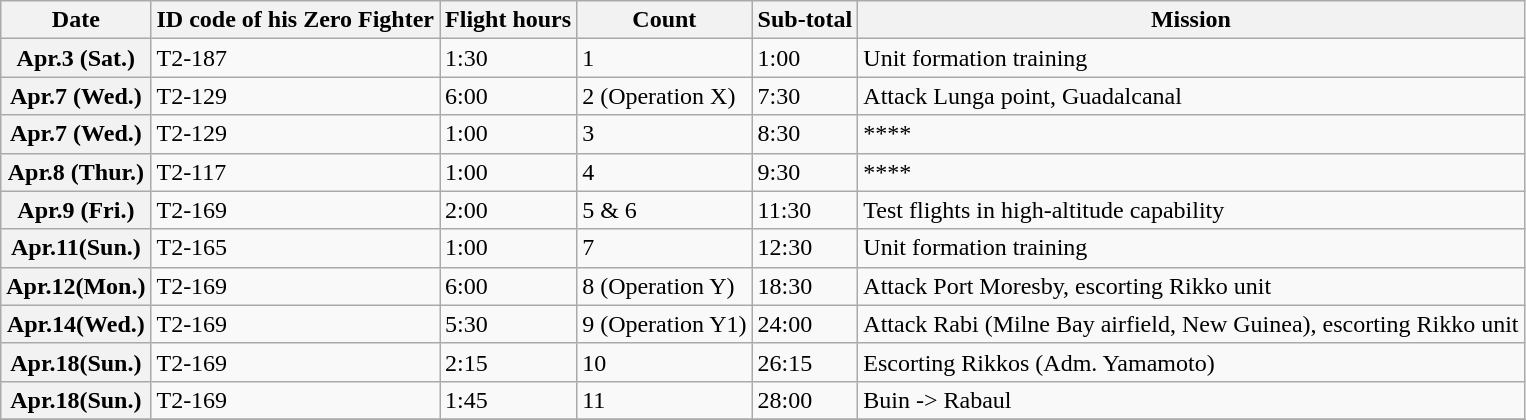<table class="wikitable">
<tr>
<th>Date</th>
<th>ID code of his Zero Fighter</th>
<th>Flight hours</th>
<th>Count</th>
<th>Sub-total</th>
<th>Mission</th>
</tr>
<tr>
<th>Apr.3 (Sat.)</th>
<td>T2-187</td>
<td>1:30</td>
<td>1</td>
<td>1:00</td>
<td>Unit formation training</td>
</tr>
<tr>
<th>Apr.7 (Wed.)</th>
<td>T2-129</td>
<td>6:00</td>
<td>2 (Operation X)</td>
<td>7:30</td>
<td>Attack Lunga point, Guadalcanal</td>
</tr>
<tr>
<th>Apr.7 (Wed.)</th>
<td>T2-129</td>
<td>1:00</td>
<td>3</td>
<td>8:30</td>
<td>****</td>
</tr>
<tr>
<th>Apr.8 (Thur.)</th>
<td>T2-117</td>
<td>1:00</td>
<td>4</td>
<td>9:30</td>
<td>****</td>
</tr>
<tr>
<th>Apr.9 (Fri.)</th>
<td>T2-169</td>
<td>2:00</td>
<td>5 & 6</td>
<td>11:30</td>
<td>Test flights in high-altitude capability</td>
</tr>
<tr>
<th>Apr.11(Sun.)</th>
<td>T2-165</td>
<td>1:00</td>
<td>7</td>
<td>12:30</td>
<td>Unit formation training</td>
</tr>
<tr>
<th>Apr.12(Mon.)</th>
<td>T2-169</td>
<td>6:00</td>
<td>8 (Operation Y)</td>
<td>18:30</td>
<td>Attack Port Moresby, escorting Rikko unit</td>
</tr>
<tr>
<th>Apr.14(Wed.)</th>
<td>T2-169</td>
<td>5:30</td>
<td>9 (Operation Y1)</td>
<td>24:00</td>
<td>Attack Rabi (Milne Bay airfield, New Guinea), escorting Rikko unit</td>
</tr>
<tr>
<th>Apr.18(Sun.)</th>
<td>T2-169</td>
<td>2:15</td>
<td>10</td>
<td>26:15</td>
<td>Escorting Rikkos (Adm. Yamamoto)</td>
</tr>
<tr>
<th>Apr.18(Sun.)</th>
<td>T2-169</td>
<td>1:45</td>
<td>11</td>
<td>28:00</td>
<td>Buin -> Rabaul</td>
</tr>
<tr>
</tr>
</table>
